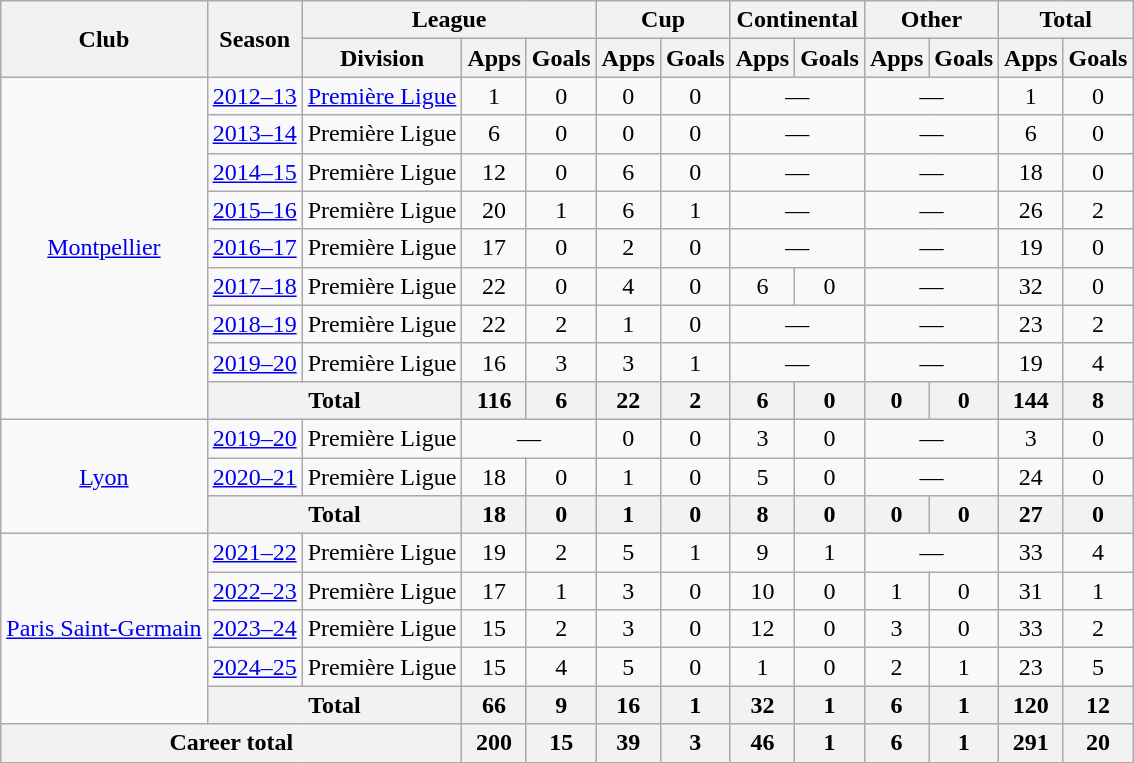<table class="wikitable" style="text-align: center;">
<tr>
<th rowspan="2">Club</th>
<th rowspan="2">Season</th>
<th colspan="3">League</th>
<th colspan="2">Cup</th>
<th colspan="2">Continental</th>
<th colspan="2">Other</th>
<th colspan="2">Total</th>
</tr>
<tr>
<th>Division</th>
<th>Apps</th>
<th>Goals</th>
<th>Apps</th>
<th>Goals</th>
<th>Apps</th>
<th>Goals</th>
<th>Apps</th>
<th>Goals</th>
<th>Apps</th>
<th>Goals</th>
</tr>
<tr>
<td rowspan="9"><a href='#'>Montpellier</a></td>
<td><a href='#'>2012–13</a></td>
<td><a href='#'>Première Ligue</a></td>
<td>1</td>
<td>0</td>
<td>0</td>
<td>0</td>
<td colspan="2">—</td>
<td colspan="2">—</td>
<td>1</td>
<td>0</td>
</tr>
<tr>
<td><a href='#'>2013–14</a></td>
<td>Première Ligue</td>
<td>6</td>
<td>0</td>
<td>0</td>
<td>0</td>
<td colspan="2">—</td>
<td colspan="2">—</td>
<td>6</td>
<td>0</td>
</tr>
<tr>
<td><a href='#'>2014–15</a></td>
<td>Première Ligue</td>
<td>12</td>
<td>0</td>
<td>6</td>
<td>0</td>
<td colspan="2">—</td>
<td colspan="2">—</td>
<td>18</td>
<td>0</td>
</tr>
<tr>
<td><a href='#'>2015–16</a></td>
<td>Première Ligue</td>
<td>20</td>
<td>1</td>
<td>6</td>
<td>1</td>
<td colspan="2">—</td>
<td colspan="2">—</td>
<td>26</td>
<td>2</td>
</tr>
<tr>
<td><a href='#'>2016–17</a></td>
<td>Première Ligue</td>
<td>17</td>
<td>0</td>
<td>2</td>
<td>0</td>
<td colspan="2">—</td>
<td colspan="2">—</td>
<td>19</td>
<td>0</td>
</tr>
<tr>
<td><a href='#'>2017–18</a></td>
<td>Première Ligue</td>
<td>22</td>
<td>0</td>
<td>4</td>
<td>0</td>
<td>6</td>
<td>0</td>
<td colspan="2">—</td>
<td>32</td>
<td>0</td>
</tr>
<tr>
<td><a href='#'>2018–19</a></td>
<td>Première Ligue</td>
<td>22</td>
<td>2</td>
<td>1</td>
<td>0</td>
<td colspan="2">—</td>
<td colspan="2">—</td>
<td>23</td>
<td>2</td>
</tr>
<tr>
<td><a href='#'>2019–20</a></td>
<td>Première Ligue</td>
<td>16</td>
<td>3</td>
<td>3</td>
<td>1</td>
<td colspan="2">—</td>
<td colspan="2">—</td>
<td>19</td>
<td>4</td>
</tr>
<tr>
<th colspan="2">Total</th>
<th>116</th>
<th>6</th>
<th>22</th>
<th>2</th>
<th>6</th>
<th>0</th>
<th>0</th>
<th>0</th>
<th>144</th>
<th>8</th>
</tr>
<tr>
<td rowspan="3"><a href='#'>Lyon</a></td>
<td><a href='#'>2019–20</a></td>
<td>Première Ligue</td>
<td colspan="2">—</td>
<td>0</td>
<td>0</td>
<td>3</td>
<td>0</td>
<td colspan="2">—</td>
<td>3</td>
<td>0</td>
</tr>
<tr>
<td><a href='#'>2020–21</a></td>
<td>Première Ligue</td>
<td>18</td>
<td>0</td>
<td>1</td>
<td>0</td>
<td>5</td>
<td>0</td>
<td colspan="2">—</td>
<td>24</td>
<td>0</td>
</tr>
<tr>
<th colspan="2">Total</th>
<th>18</th>
<th>0</th>
<th>1</th>
<th>0</th>
<th>8</th>
<th>0</th>
<th>0</th>
<th>0</th>
<th>27</th>
<th>0</th>
</tr>
<tr>
<td rowspan="5"><a href='#'>Paris Saint-Germain</a></td>
<td><a href='#'>2021–22</a></td>
<td>Première Ligue</td>
<td>19</td>
<td>2</td>
<td>5</td>
<td>1</td>
<td>9</td>
<td>1</td>
<td colspan="2">—</td>
<td>33</td>
<td>4</td>
</tr>
<tr>
<td><a href='#'>2022–23</a></td>
<td>Première Ligue</td>
<td>17</td>
<td>1</td>
<td>3</td>
<td>0</td>
<td>10</td>
<td>0</td>
<td>1</td>
<td>0</td>
<td>31</td>
<td>1</td>
</tr>
<tr>
<td><a href='#'>2023–24</a></td>
<td>Première Ligue</td>
<td>15</td>
<td>2</td>
<td>3</td>
<td>0</td>
<td>12</td>
<td>0</td>
<td>3</td>
<td>0</td>
<td>33</td>
<td>2</td>
</tr>
<tr>
<td><a href='#'>2024–25</a></td>
<td>Première Ligue</td>
<td>15</td>
<td>4</td>
<td>5</td>
<td>0</td>
<td>1</td>
<td>0</td>
<td>2</td>
<td>1</td>
<td>23</td>
<td>5</td>
</tr>
<tr>
<th colspan="2">Total</th>
<th>66</th>
<th>9</th>
<th>16</th>
<th>1</th>
<th>32</th>
<th>1</th>
<th>6</th>
<th>1</th>
<th>120</th>
<th>12</th>
</tr>
<tr>
<th colspan="3">Career total</th>
<th>200</th>
<th>15</th>
<th>39</th>
<th>3</th>
<th>46</th>
<th>1</th>
<th>6</th>
<th>1</th>
<th>291</th>
<th>20</th>
</tr>
</table>
